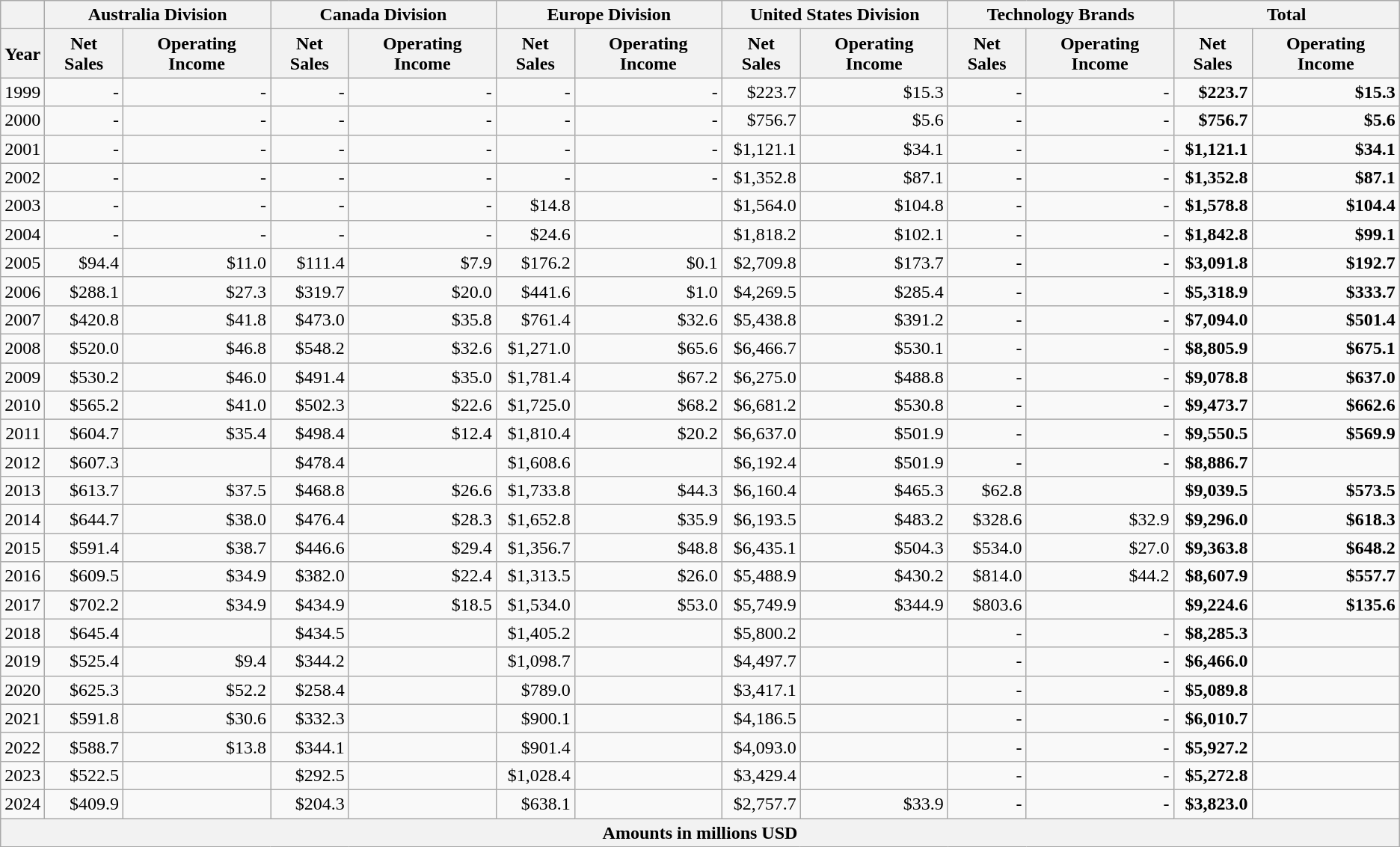<table class="wikitable mw-collapsible" style="text-align: right;">
<tr>
<th></th>
<th colspan="2">Australia Division</th>
<th colspan="2">Canada Division</th>
<th colspan="2">Europe Division</th>
<th colspan="2">United States Division</th>
<th colspan="2">Technology Brands</th>
<th colspan="2">Total</th>
</tr>
<tr>
<th>Year</th>
<th>Net Sales</th>
<th>Operating Income</th>
<th>Net Sales</th>
<th>Operating Income</th>
<th>Net Sales</th>
<th>Operating Income</th>
<th>Net Sales</th>
<th>Operating Income</th>
<th>Net Sales</th>
<th>Operating Income</th>
<th>Net Sales</th>
<th>Operating Income</th>
</tr>
<tr>
<td>1999</td>
<td>-</td>
<td>-</td>
<td>-</td>
<td>-</td>
<td>-</td>
<td>-</td>
<td>$223.7</td>
<td>$15.3</td>
<td>-</td>
<td>-</td>
<td><strong>$223.7</strong></td>
<td><strong>$15.3</strong></td>
</tr>
<tr>
<td>2000</td>
<td>-</td>
<td>-</td>
<td>-</td>
<td>-</td>
<td>-</td>
<td>-</td>
<td>$756.7</td>
<td>$5.6</td>
<td>-</td>
<td>-</td>
<td><strong>$756.7</strong></td>
<td><strong>$5.6</strong></td>
</tr>
<tr>
<td>2001</td>
<td>-</td>
<td>-</td>
<td>-</td>
<td>-</td>
<td>-</td>
<td>-</td>
<td>$1,121.1</td>
<td>$34.1</td>
<td>-</td>
<td>-</td>
<td><strong>$1,121.1</strong></td>
<td><strong>$34.1</strong></td>
</tr>
<tr>
<td>2002</td>
<td>-</td>
<td>-</td>
<td>-</td>
<td>-</td>
<td>-</td>
<td>-</td>
<td>$1,352.8</td>
<td>$87.1</td>
<td>-</td>
<td>-</td>
<td><strong>$1,352.8</strong></td>
<td><strong>$87.1</strong></td>
</tr>
<tr>
<td>2003</td>
<td>-</td>
<td>-</td>
<td>-</td>
<td>-</td>
<td>$14.8</td>
<td></td>
<td>$1,564.0</td>
<td>$104.8</td>
<td>-</td>
<td>-</td>
<td><strong>$1,578.8</strong></td>
<td><strong>$104.4</strong></td>
</tr>
<tr>
<td>2004</td>
<td>-</td>
<td>-</td>
<td>-</td>
<td>-</td>
<td>$24.6</td>
<td></td>
<td>$1,818.2</td>
<td>$102.1</td>
<td>-</td>
<td>-</td>
<td><strong>$1,842.8</strong></td>
<td><strong>$99.1</strong></td>
</tr>
<tr>
<td>2005</td>
<td>$94.4</td>
<td>$11.0</td>
<td>$111.4</td>
<td>$7.9</td>
<td>$176.2</td>
<td>$0.1</td>
<td>$2,709.8</td>
<td>$173.7</td>
<td>-</td>
<td>-</td>
<td><strong>$3,091.8</strong></td>
<td><strong>$192.7</strong></td>
</tr>
<tr>
<td>2006</td>
<td>$288.1</td>
<td>$27.3</td>
<td>$319.7</td>
<td>$20.0</td>
<td>$441.6</td>
<td>$1.0</td>
<td>$4,269.5</td>
<td>$285.4</td>
<td>-</td>
<td>-</td>
<td><strong>$5,318.9</strong></td>
<td><strong>$333.7</strong></td>
</tr>
<tr>
<td>2007</td>
<td>$420.8</td>
<td>$41.8</td>
<td>$473.0</td>
<td>$35.8</td>
<td>$761.4</td>
<td>$32.6</td>
<td>$5,438.8</td>
<td>$391.2</td>
<td>-</td>
<td>-</td>
<td><strong>$7,094.0</strong></td>
<td><strong>$501.4</strong></td>
</tr>
<tr>
<td>2008</td>
<td>$520.0</td>
<td>$46.8</td>
<td>$548.2</td>
<td>$32.6</td>
<td>$1,271.0</td>
<td>$65.6</td>
<td>$6,466.7</td>
<td>$530.1</td>
<td>-</td>
<td>-</td>
<td><strong>$8,805.9</strong></td>
<td><strong>$675.1</strong></td>
</tr>
<tr>
<td>2009</td>
<td>$530.2</td>
<td>$46.0</td>
<td>$491.4</td>
<td>$35.0</td>
<td>$1,781.4</td>
<td>$67.2</td>
<td>$6,275.0</td>
<td>$488.8</td>
<td>-</td>
<td>-</td>
<td><strong>$9,078.8</strong></td>
<td><strong>$637.0</strong></td>
</tr>
<tr>
<td>2010</td>
<td>$565.2</td>
<td>$41.0</td>
<td>$502.3</td>
<td>$22.6</td>
<td>$1,725.0</td>
<td>$68.2</td>
<td>$6,681.2</td>
<td>$530.8</td>
<td>-</td>
<td>-</td>
<td><strong>$9,473.7</strong></td>
<td><strong>$662.6</strong></td>
</tr>
<tr>
<td>2011</td>
<td>$604.7</td>
<td>$35.4</td>
<td>$498.4</td>
<td>$12.4</td>
<td>$1,810.4</td>
<td>$20.2</td>
<td>$6,637.0</td>
<td>$501.9</td>
<td>-</td>
<td>-</td>
<td><strong>$9,550.5</strong></td>
<td><strong>$569.9</strong></td>
</tr>
<tr>
<td>2012</td>
<td>$607.3</td>
<td></td>
<td>$478.4</td>
<td></td>
<td>$1,608.6</td>
<td></td>
<td>$6,192.4</td>
<td>$501.9</td>
<td>-</td>
<td>-</td>
<td><strong>$8,886.7</strong></td>
<td></td>
</tr>
<tr>
<td>2013</td>
<td>$613.7</td>
<td>$37.5</td>
<td>$468.8</td>
<td>$26.6</td>
<td>$1,733.8</td>
<td>$44.3</td>
<td>$6,160.4</td>
<td>$465.3</td>
<td>$62.8</td>
<td></td>
<td><strong>$9,039.5</strong></td>
<td><strong>$573.5</strong></td>
</tr>
<tr>
<td>2014</td>
<td>$644.7</td>
<td>$38.0</td>
<td>$476.4</td>
<td>$28.3</td>
<td>$1,652.8</td>
<td>$35.9</td>
<td>$6,193.5</td>
<td>$483.2</td>
<td>$328.6</td>
<td>$32.9</td>
<td><strong>$9,296.0</strong></td>
<td><strong>$618.3</strong></td>
</tr>
<tr>
<td>2015</td>
<td>$591.4</td>
<td>$38.7</td>
<td>$446.6</td>
<td>$29.4</td>
<td>$1,356.7</td>
<td>$48.8</td>
<td>$6,435.1</td>
<td>$504.3</td>
<td>$534.0</td>
<td>$27.0</td>
<td><strong>$9,363.8</strong></td>
<td><strong>$648.2</strong></td>
</tr>
<tr>
<td>2016</td>
<td>$609.5</td>
<td>$34.9</td>
<td>$382.0</td>
<td>$22.4</td>
<td>$1,313.5</td>
<td>$26.0</td>
<td>$5,488.9</td>
<td>$430.2</td>
<td>$814.0</td>
<td>$44.2</td>
<td><strong>$8,607.9</strong></td>
<td><strong>$557.7</strong></td>
</tr>
<tr>
<td>2017</td>
<td>$702.2</td>
<td>$34.9</td>
<td>$434.9</td>
<td>$18.5</td>
<td>$1,534.0</td>
<td>$53.0</td>
<td>$5,749.9</td>
<td>$344.9</td>
<td>$803.6</td>
<td></td>
<td><strong>$9,224.6</strong></td>
<td><strong>$135.6</strong></td>
</tr>
<tr>
<td>2018</td>
<td>$645.4</td>
<td></td>
<td>$434.5</td>
<td></td>
<td>$1,405.2</td>
<td></td>
<td>$5,800.2</td>
<td></td>
<td>-</td>
<td>-</td>
<td><strong>$8,285.3</strong></td>
<td></td>
</tr>
<tr>
<td>2019</td>
<td>$525.4</td>
<td>$9.4</td>
<td>$344.2</td>
<td></td>
<td>$1,098.7</td>
<td></td>
<td>$4,497.7</td>
<td></td>
<td>-</td>
<td>-</td>
<td><strong>$6,466.0</strong></td>
<td></td>
</tr>
<tr>
<td>2020</td>
<td>$625.3</td>
<td>$52.2</td>
<td>$258.4</td>
<td></td>
<td>$789.0</td>
<td></td>
<td>$3,417.1</td>
<td></td>
<td>-</td>
<td>-</td>
<td><strong>$5,089.8</strong></td>
<td></td>
</tr>
<tr>
<td>2021</td>
<td>$591.8</td>
<td>$30.6</td>
<td>$332.3</td>
<td></td>
<td>$900.1</td>
<td></td>
<td>$4,186.5</td>
<td></td>
<td>-</td>
<td>-</td>
<td><strong>$6,010.7</strong></td>
<td></td>
</tr>
<tr>
<td>2022</td>
<td>$588.7</td>
<td>$13.8</td>
<td>$344.1</td>
<td></td>
<td>$901.4</td>
<td></td>
<td>$4,093.0</td>
<td></td>
<td>-</td>
<td>-</td>
<td><strong>$5,927.2</strong></td>
<td></td>
</tr>
<tr>
<td>2023</td>
<td>$522.5</td>
<td></td>
<td>$292.5</td>
<td></td>
<td>$1,028.4</td>
<td></td>
<td>$3,429.4</td>
<td></td>
<td>-</td>
<td>-</td>
<td><strong>$5,272.8</strong></td>
<td></td>
</tr>
<tr>
<td>2024</td>
<td>$409.9</td>
<td></td>
<td>$204.3</td>
<td></td>
<td>$638.1</td>
<td></td>
<td>$2,757.7</td>
<td>$33.9</td>
<td>-</td>
<td>-</td>
<td><strong>$3,823.0</strong></td>
<td></td>
</tr>
<tr>
<th colspan="13"><strong>Amounts in millions USD</strong></th>
</tr>
</table>
